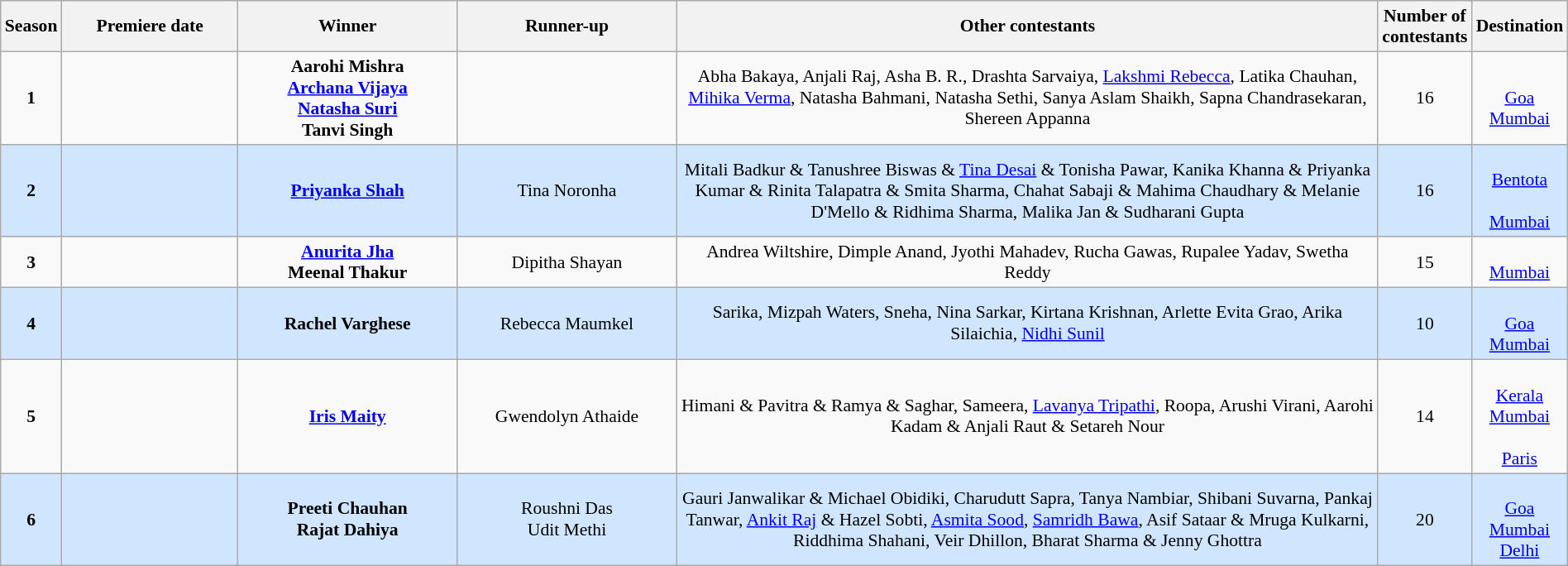<table class="wikitable" style="font-size:90%; width:100%; text-align: center">
<tr>
<th style="width:3%;">Season</th>
<th style="width:12%;">Premiere date</th>
<th width=15%>Winner</th>
<th width=15%>Runner-up</th>
<th style="width:49%;">Other contestants</th>
<th style="width:3%;">Number of contestants</th>
<th style="width:3%;">Destination</th>
</tr>
<tr>
<td><strong>1</strong></td>
<td></td>
<td><strong>Aarohi Mishra</strong><br><strong><a href='#'>Archana Vijaya</a></strong><br><strong><a href='#'>Natasha Suri</a></strong><br><strong>Tanvi Singh</strong></td>
<td></td>
<td>Abha Bakaya, Anjali Raj, Asha B. R., Drashta Sarvaiya, <a href='#'>Lakshmi Rebecca</a>, Latika Chauhan, <a href='#'>Mihika Verma</a>, Natasha Bahmani, Natasha Sethi, Sanya Aslam Shaikh, Sapna Chandrasekaran, Shereen Appanna</td>
<td>16</td>
<td><br><a href='#'>Goa</a><br><a href='#'>Mumbai</a></td>
</tr>
<tr style="background: #D0E6FF;">
<td><strong>2</strong></td>
<td></td>
<td><strong><a href='#'>Priyanka Shah</a></strong></td>
<td>Tina Noronha</td>
<td>Mitali Badkur & Tanushree Biswas & <a href='#'>Tina Desai</a> & Tonisha Pawar, Kanika Khanna & Priyanka Kumar & Rinita Talapatra & Smita Sharma, Chahat Sabaji & Mahima Chaudhary & Melanie D'Mello & Ridhima Sharma, Malika Jan & Sudharani Gupta</td>
<td>16</td>
<td><br><a href='#'>Bentota</a><br><br><a href='#'>Mumbai</a></td>
</tr>
<tr>
<td><strong>3</strong></td>
<td></td>
<td><strong><a href='#'>Anurita Jha</a></strong><br><strong>Meenal Thakur</strong></td>
<td>Dipitha Shayan</td>
<td>Andrea Wiltshire, Dimple Anand, Jyothi Mahadev, Rucha Gawas, Rupalee Yadav, Swetha Reddy</td>
<td>15</td>
<td><br><a href='#'>Mumbai</a></td>
</tr>
<tr style="background: #D0E6FF;">
<td><strong>4</strong></td>
<td></td>
<td><strong>Rachel Varghese</strong></td>
<td>Rebecca Maumkel</td>
<td>Sarika, Mizpah Waters, Sneha, Nina Sarkar, Kirtana Krishnan, Arlette Evita Grao, Arika Silaichia, <a href='#'>Nidhi Sunil</a></td>
<td>10</td>
<td><br><a href='#'>Goa</a><br><a href='#'>Mumbai</a></td>
</tr>
<tr>
<td><strong>5</strong></td>
<td></td>
<td><strong><a href='#'>Iris Maity</a></strong></td>
<td>Gwendolyn Athaide<br></td>
<td>Himani & Pavitra & Ramya & Saghar, Sameera, <a href='#'>Lavanya Tripathi</a>, Roopa, Arushi Virani, Aarohi Kadam & Anjali Raut & Setareh Nour</td>
<td>14</td>
<td><br><a href='#'>Kerala</a><br><a href='#'>Mumbai</a><br><br><a href='#'>Paris</a></td>
</tr>
<tr style="background: #D0E6FF;">
<td><strong>6</strong></td>
<td></td>
<td><strong>Preeti Chauhan</strong><br><strong>Rajat Dahiya</strong></td>
<td>Roushni Das<br>Udit Methi</td>
<td>Gauri Janwalikar & Michael Obidiki, Charudutt Sapra, Tanya Nambiar, Shibani Suvarna, Pankaj Tanwar, <a href='#'>Ankit Raj</a> & Hazel Sobti, <a href='#'>Asmita Sood</a>, <a href='#'>Samridh Bawa</a>, Asif Sataar & Mruga Kulkarni, Riddhima Shahani, Veir Dhillon, Bharat Sharma & Jenny Ghottra</td>
<td>20</td>
<td><br><a href='#'>Goa</a><br><a href='#'>Mumbai</a><br><a href='#'>Delhi</a></td>
</tr>
</table>
